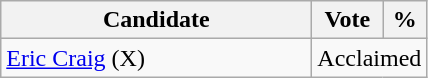<table class="wikitable">
<tr>
<th bgcolor="#DDDDFF" width="200px">Candidate</th>
<th bgcolor="#DDDDFF">Vote</th>
<th bgcolor="#DDDDFF">%</th>
</tr>
<tr>
<td><a href='#'>Eric Craig</a> (X)</td>
<td colspan="2">Acclaimed</td>
</tr>
</table>
